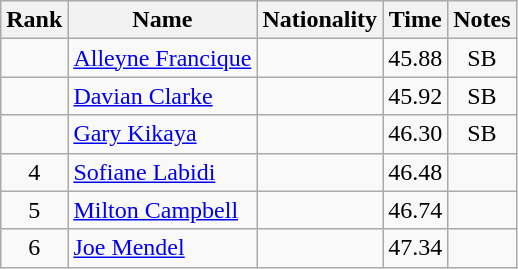<table class="wikitable sortable" style="text-align:center">
<tr>
<th>Rank</th>
<th>Name</th>
<th>Nationality</th>
<th>Time</th>
<th>Notes</th>
</tr>
<tr>
<td></td>
<td align="left"><a href='#'>Alleyne Francique</a></td>
<td align=left></td>
<td>45.88</td>
<td>SB</td>
</tr>
<tr>
<td></td>
<td align="left"><a href='#'>Davian Clarke</a></td>
<td align=left></td>
<td>45.92</td>
<td>SB</td>
</tr>
<tr>
<td></td>
<td align="left"><a href='#'>Gary Kikaya</a></td>
<td align=left></td>
<td>46.30</td>
<td>SB</td>
</tr>
<tr>
<td>4</td>
<td align="left"><a href='#'>Sofiane Labidi</a></td>
<td align=left></td>
<td>46.48</td>
<td></td>
</tr>
<tr>
<td>5</td>
<td align="left"><a href='#'>Milton Campbell</a></td>
<td align=left></td>
<td>46.74</td>
<td></td>
</tr>
<tr>
<td>6</td>
<td align="left"><a href='#'>Joe Mendel</a></td>
<td align=left></td>
<td>47.34</td>
<td></td>
</tr>
</table>
